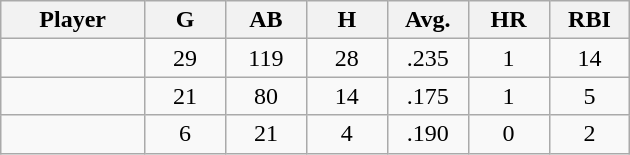<table class="wikitable sortable">
<tr>
<th bgcolor="#DDDDFF" width="16%">Player</th>
<th bgcolor="#DDDDFF" width="9%">G</th>
<th bgcolor="#DDDDFF" width="9%">AB</th>
<th bgcolor="#DDDDFF" width="9%">H</th>
<th bgcolor="#DDDDFF" width="9%">Avg.</th>
<th bgcolor="#DDDDFF" width="9%">HR</th>
<th bgcolor="#DDDDFF" width="9%">RBI</th>
</tr>
<tr align="center">
<td></td>
<td>29</td>
<td>119</td>
<td>28</td>
<td>.235</td>
<td>1</td>
<td>14</td>
</tr>
<tr align="center">
<td></td>
<td>21</td>
<td>80</td>
<td>14</td>
<td>.175</td>
<td>1</td>
<td>5</td>
</tr>
<tr align="center">
<td></td>
<td>6</td>
<td>21</td>
<td>4</td>
<td>.190</td>
<td>0</td>
<td>2</td>
</tr>
</table>
